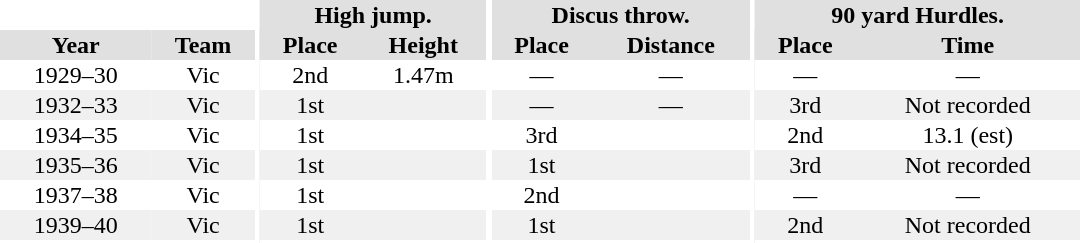<table border="0" cellpadding="1" cellspacing="0" style="text-align:center; width:45em">
<tr bgcolor="#e0e0e0">
<th colspan="2" bgcolor="#ffffff"></th>
<th rowspan="100" bgcolor="#ffffff"></th>
<th colspan="2">High jump.</th>
<th rowspan="100" bgcolor="#ffffff"></th>
<th colspan="2">Discus throw.</th>
<th rowspan="100" bgcolor="#ffffff"></th>
<th colspan="2">90 yard Hurdles.</th>
</tr>
<tr bgcolor="#e0e0e0">
<th>Year</th>
<th>Team</th>
<th>Place</th>
<th>Height</th>
<th>Place</th>
<th>Distance</th>
<th>Place</th>
<th>Time</th>
</tr>
<tr>
<td>1929–30</td>
<td>Vic</td>
<td>2nd</td>
<td>1.47m</td>
<td>—</td>
<td>—</td>
<td>—</td>
<td>—</td>
</tr>
<tr style="background:#f0f0f0;">
<td>1932–33</td>
<td>Vic</td>
<td>1st</td>
<td></td>
<td>—</td>
<td>—</td>
<td>3rd</td>
<td>Not recorded</td>
</tr>
<tr>
<td>1934–35</td>
<td>Vic</td>
<td>1st</td>
<td></td>
<td>3rd</td>
<td></td>
<td>2nd</td>
<td>13.1 (est)</td>
</tr>
<tr style="background:#f0f0f0;">
<td>1935–36</td>
<td>Vic</td>
<td>1st</td>
<td></td>
<td>1st</td>
<td></td>
<td>3rd</td>
<td>Not recorded</td>
</tr>
<tr>
<td>1937–38</td>
<td>Vic</td>
<td>1st</td>
<td></td>
<td>2nd</td>
<td></td>
<td>—</td>
<td>—</td>
</tr>
<tr style="background:#f0f0f0;">
<td>1939–40</td>
<td>Vic</td>
<td>1st</td>
<td></td>
<td>1st</td>
<td></td>
<td>2nd</td>
<td>Not recorded</td>
</tr>
<tr>
<td></td>
</tr>
</table>
